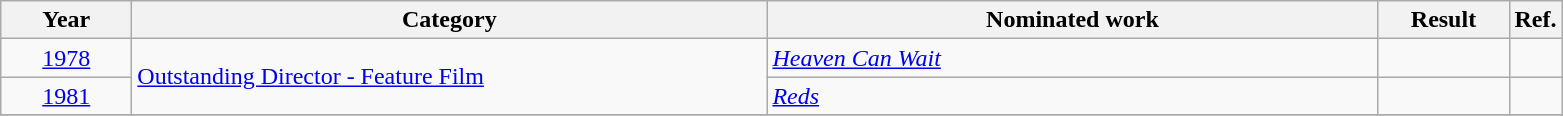<table class=wikitable>
<tr>
<th scope="col" style="width:5em;">Year</th>
<th scope="col" style="width:26em;">Category</th>
<th scope="col" style="width:25em;">Nominated work</th>
<th scope="col" style="width:5em;">Result</th>
<th>Ref.</th>
</tr>
<tr>
<td style="text-align:center;"><a href='#'>1978</a></td>
<td rowspan="2"><a href='#'>Outstanding Director - Feature Film</a></td>
<td><em><a href='#'>Heaven Can Wait</a></em></td>
<td></td>
<td></td>
</tr>
<tr>
<td style="text-align:center;"><a href='#'>1981</a></td>
<td><em><a href='#'>Reds</a></em></td>
<td></td>
<td></td>
</tr>
<tr>
</tr>
</table>
